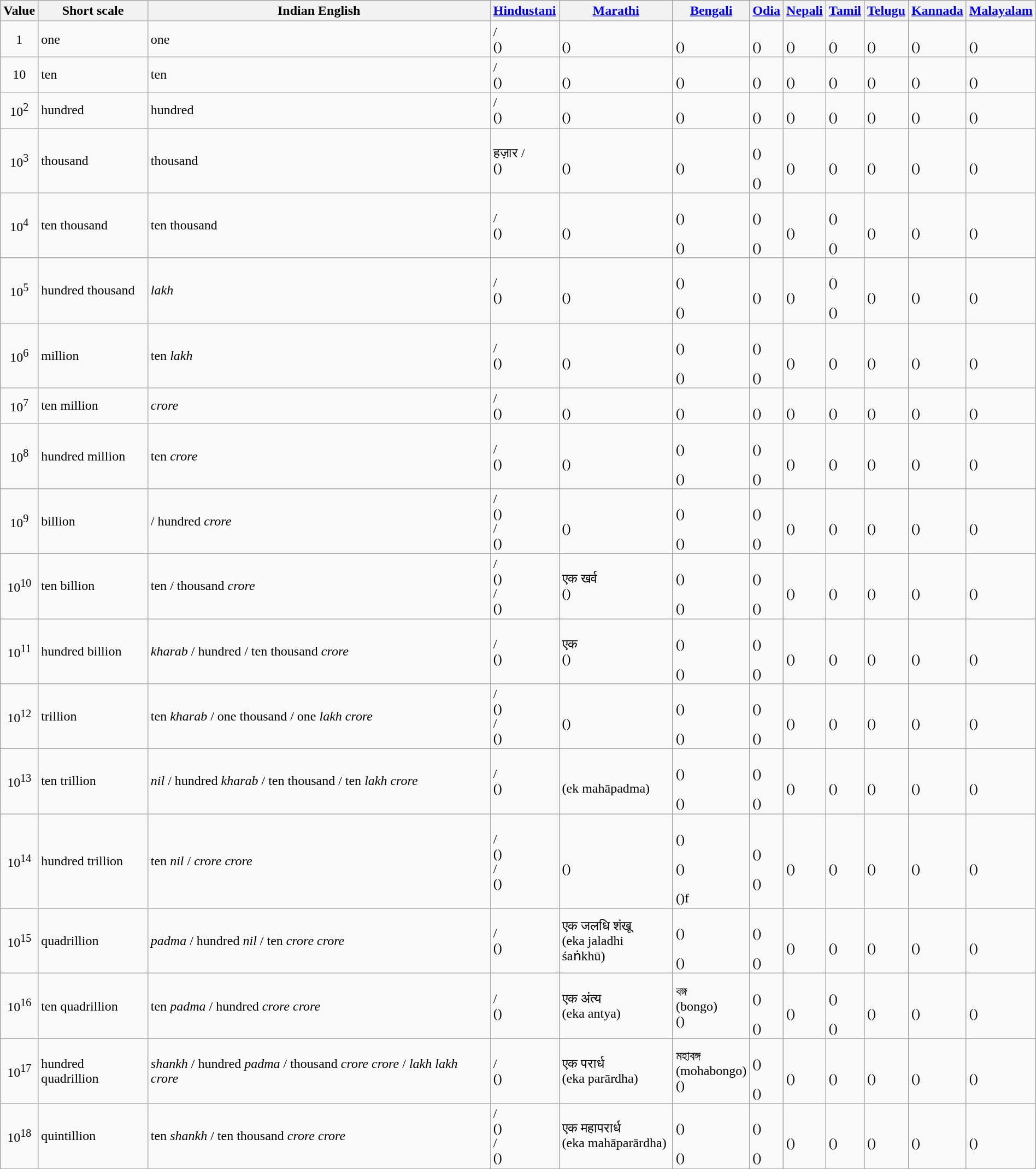<table class="wikitable" style="clear:both;margin:1em auto;text-align:left">
<tr>
<th>Value</th>
<th>Short scale</th>
<th>Indian English</th>
<th><a href='#'>Hindustani</a><br></th>
<th><a href='#'>Marathi</a></th>
<th><a href='#'>Bengali</a></th>
<th><a href='#'>Odia</a></th>
<th><a href='#'>Nepali</a></th>
<th><a href='#'>Tamil</a></th>
<th><a href='#'>Telugu</a></th>
<th><a href='#'>Kannada</a></th>
<th><a href='#'>Malayalam</a></th>
</tr>
<tr>
<td style="text-align:center">1</td>
<td>one</td>
<td>one</td>
<td> / <br>()</td>
<td><br>()</td>
<td><br>()</td>
<td><br>()</td>
<td><br>()</td>
<td><br>()</td>
<td><br>()</td>
<td><br>()</td>
<td><br>()</td>
</tr>
<tr>
<td style="text-align:center">10</td>
<td>ten</td>
<td>ten</td>
<td> / <br>()</td>
<td><br>()</td>
<td><br>()</td>
<td><br>()</td>
<td><br>()</td>
<td><br>()</td>
<td><br>()</td>
<td><br>()</td>
<td><br>()</td>
</tr>
<tr>
<td style="text-align:center">10<sup>2</sup></td>
<td>hundred</td>
<td>hundred</td>
<td> / <br>()</td>
<td><br>()</td>
<td><br>()</td>
<td><br>()</td>
<td><br>()</td>
<td><br>()</td>
<td><br>()</td>
<td><br>()</td>
<td><br>()</td>
</tr>
<tr>
<td style="text-align:center">10<sup>3</sup></td>
<td>thousand</td>
<td>thousand</td>
<td>हज़ार / <br>()</td>
<td><br>()</td>
<td><br>()</td>
<td><br>()<br><br>()</td>
<td><br>()</td>
<td><br>()</td>
<td><br>()</td>
<td><br>()</td>
<td><br>()</td>
</tr>
<tr>
<td style="text-align:center">10<sup>4</sup></td>
<td>ten thousand</td>
<td>ten thousand</td>
<td> / <br>()</td>
<td><br>()</td>
<td><br>()<br><br>()</td>
<td><br>() <br><br>()</td>
<td><br>()</td>
<td><br>()<br><br>()</td>
<td><br>()</td>
<td><br>()</td>
<td><br>()</td>
</tr>
<tr>
<td style="text-align:center">10<sup>5</sup></td>
<td>hundred thousand</td>
<td><em>lakh</em></td>
<td> / <br>()</td>
<td><br>()</td>
<td><br>()<br><br>()</td>
<td><br>()</td>
<td><br>()</td>
<td><br>()<br><br>()</td>
<td><br>()</td>
<td><br>()</td>
<td><br>()</td>
</tr>
<tr>
<td style="text-align:center">10<sup>6</sup></td>
<td>million</td>
<td>ten <em>lakh</em></td>
<td> / <br>()</td>
<td><br>()</td>
<td><br>()<br><br>()<br></td>
<td><br>()<br><br>()</td>
<td><br>()</td>
<td><br>()</td>
<td><br>()</td>
<td><br>()</td>
<td><br>()</td>
</tr>
<tr>
<td style="text-align:center">10<sup>7</sup></td>
<td>ten million</td>
<td><em>crore</em></td>
<td> / <br>()</td>
<td><br>()</td>
<td><br>()</td>
<td><br>()</td>
<td><br>()</td>
<td><br>()</td>
<td><br>()</td>
<td><br>()</td>
<td><br>()</td>
</tr>
<tr>
<td style="text-align:center">10<sup>8</sup></td>
<td>hundred million</td>
<td>ten <em>crore</em></td>
<td> / <br>()</td>
<td><br>()</td>
<td><br>()<br><br>()</td>
<td><br>()<br><br>()</td>
<td><br>()</td>
<td><br>()</td>
<td><br>()</td>
<td><br>()</td>
<td><br>()</td>
</tr>
<tr>
<td style="text-align:center">10<sup>9</sup></td>
<td>billion</td>
<td><em></em> / hundred <em>crore</em></td>
<td> / <br>()<br> / <br>()</td>
<td><br>()</td>
<td><br>()<br><br>()</td>
<td><br>() <br><br>()</td>
<td><br>()</td>
<td><br>()</td>
<td><br>()</td>
<td><br>()</td>
<td><br>()</td>
</tr>
<tr>
<td style="text-align:center">10<sup>10</sup></td>
<td>ten billion</td>
<td>ten <em></em> / thousand <em>crore</em></td>
<td> / <br>()<br> / <br>()</td>
<td>एक खर्व<br>()</td>
<td><br>()<br><br>()</td>
<td><br>()<br><br>()</td>
<td><br>()</td>
<td><br>()</td>
<td><br>()</td>
<td><br>()</td>
<td><br>()</td>
</tr>
<tr>
<td style="text-align:center">10<sup>11</sup></td>
<td>hundred billion</td>
<td><em>kharab</em> / hundred <em></em> / ten thousand <em>crore</em></td>
<td> / <br>()</td>
<td>एक <br>()</td>
<td><br>()<br><br>()</td>
<td><br>()<br><br>()</td>
<td><br>()</td>
<td><br>()</td>
<td><br>()</td>
<td><br>()</td>
<td><br>()</td>
</tr>
<tr>
<td style="text-align:center">10<sup>12</sup></td>
<td>trillion</td>
<td>ten <em>kharab</em> / one thousand <em></em> / one <em>lakh crore</em></td>
<td> / <br>()<br> / <br>()</td>
<td><br>()</td>
<td><br>()<br><br>()</td>
<td><br>()<br><br>()</td>
<td><br>()</td>
<td><br>()</td>
<td><br>()</td>
<td><br>()</td>
<td><br>()</td>
</tr>
<tr>
<td style="text-align:center">10<sup>13</sup></td>
<td>ten trillion</td>
<td><em>nil</em> / hundred <em>kharab</em> / ten thousand <em></em> / ten <em>lakh crore</em></td>
<td> / <br>()</td>
<td><br>(ek mahāpadma)</td>
<td><br>()<br><br>()</td>
<td><br>()<br><br>()</td>
<td><br>()</td>
<td><br>()</td>
<td><br>()</td>
<td><br>()</td>
<td><br>()</td>
</tr>
<tr>
<td style="text-align:center">10<sup>14</sup></td>
<td>hundred trillion</td>
<td>ten <em>nil</em> / <em>crore crore</em></td>
<td> / <br>()<br> / <br>()</td>
<td><br>()</td>
<td><br>()<br><br>()<br><br>()f</td>
<td><br>()<br><br>()</td>
<td><br>()</td>
<td><br>()</td>
<td><br>()</td>
<td><br>()</td>
<td><br>()</td>
</tr>
<tr>
<td style="text-align:center">10<sup>15</sup></td>
<td>quadrillion</td>
<td><em>padma</em> / hundred <em>nil</em> / ten <em>crore crore</em></td>
<td> / <br>()</td>
<td>एक जलधि शंखू<br>(eka jaladhi śaṅkhū)</td>
<td><br>()<br><br>()</td>
<td><br>()<br><br>()</td>
<td><br>()</td>
<td><br>()</td>
<td><br>()</td>
<td><br>()</td>
<td><br>()</td>
</tr>
<tr>
<td style="text-align:center">10<sup>16</sup></td>
<td>ten quadrillion</td>
<td>ten <em>padma</em> / hundred <em>crore crore</em></td>
<td> / <br>()</td>
<td>एक अंत्य<br>(eka antya)</td>
<td>বঙ্গ<br>(bongo)<br>()</td>
<td><br>()<br><br>()</td>
<td><br>()</td>
<td><br>()<br><br>()</td>
<td><br>()</td>
<td><br>()</td>
<td><br>()</td>
</tr>
<tr>
<td style="text-align:center">10<sup>17</sup></td>
<td>hundred quadrillion</td>
<td><em>shankh</em> / hundred <em>padma</em> / thousand <em>crore crore</em> / <em>lakh lakh crore</em></td>
<td> / <br>()</td>
<td>एक परार्ध<br>(eka parārdha)</td>
<td>মহাবঙ্গ<br>(mohabongo)<br>()</td>
<td><br>()<br><br>()</td>
<td><br>()</td>
<td><br>()</td>
<td><br>()</td>
<td><br>()</td>
<td><br>()</td>
</tr>
<tr>
<td style="text-align:center">10<sup>18</sup></td>
<td>quintillion</td>
<td>ten <em>shankh</em> / ten thousand <em>crore crore</em></td>
<td> / <br>()<br> / <br>()</td>
<td>एक महापरार्ध<br>(eka mahāparārdha)</td>
<td><br>()<br><br>()</td>
<td><br>()<br><br>()</td>
<td><br>()</td>
<td><br>()</td>
<td><br>()</td>
<td><br>()</td>
<td><br>()</td>
</tr>
<tr>
</tr>
</table>
